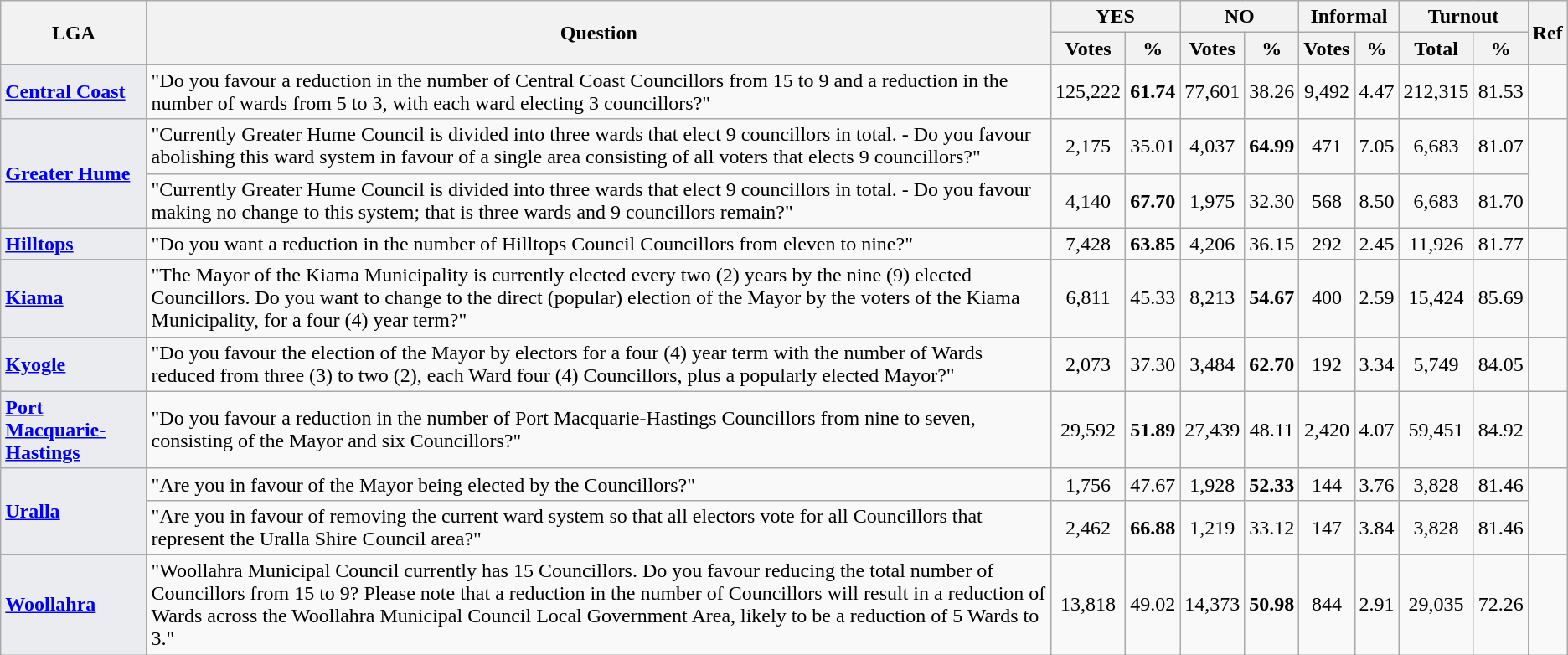<table class="wikitable sortable">
<tr>
<th rowspan="2" style="text-align:center;">LGA</th>
<th rowspan="2" style="text-align:center;">Question</th>
<th colspan="2" align="center">YES</th>
<th colspan="2" align="center">NO</th>
<th colspan="2" align="center">Informal</th>
<th colspan="2" align="center">Turnout</th>
<th rowspan="2" style="text-align:center;" class=unsortable>Ref</th>
</tr>
<tr>
<th align="center">Votes</th>
<th align="center">%</th>
<th align="center">Votes</th>
<th align="center">%</th>
<th align="center">Votes</th>
<th align="center">%</th>
<th align="center">Total</th>
<th align="center">%</th>
</tr>
<tr>
<td align="left"; style=background:#EAECF0><strong><a href='#'>Central Coast</a></strong></td>
<td>"Do you favour a reduction in the number of Central Coast Councillors from 15 to 9 and a reduction in the number of wards from 5 to 3, with each ward electing 3 councillors?"</td>
<td style="text-align:center;">125,222</td>
<td><strong>61.74</strong></td>
<td style="text-align:center;">77,601</td>
<td>38.26</td>
<td style="text-align:center;">9,492</td>
<td align="center">4.47</td>
<td style="text-align:center;">212,315</td>
<td align="center">81.53</td>
<td align="center"></td>
</tr>
<tr>
<td align="left"; rowspan=2; style=background:#EAECF0><strong><a href='#'>Greater Hume</a></strong></td>
<td>"Currently Greater Hume Council is divided into three wards that elect 9 councillors in total. - Do you favour abolishing this ward system in favour of a single area consisting of all voters that elects 9 councillors?"</td>
<td style="text-align:center;">2,175</td>
<td>35.01</td>
<td style="text-align:center;">4,037</td>
<td><strong>64.99</strong></td>
<td style="text-align:center;">471</td>
<td align="center">7.05</td>
<td style="text-align:center;">6,683</td>
<td align="center">81.07</td>
<td rowspan=2; align="center"></td>
</tr>
<tr>
<td>"Currently Greater Hume Council is divided into three wards that elect 9 councillors in total. - Do you favour making no change to this system; that is three wards and 9 councillors remain?"</td>
<td style="text-align:center;">4,140</td>
<td><strong>67.70</strong></td>
<td style="text-align:center;">1,975</td>
<td>32.30</td>
<td style="text-align:center;">568</td>
<td align="center">8.50</td>
<td style="text-align:center;">6,683</td>
<td align="center">81.70</td>
</tr>
<tr>
<td align="left"; style=background:#EAECF0><strong><a href='#'>Hilltops</a></strong></td>
<td>"Do you want a reduction in the number of Hilltops Council Councillors from eleven to nine?"</td>
<td style="text-align:center;">7,428</td>
<td><strong>63.85</strong></td>
<td style="text-align:center;">4,206</td>
<td>36.15</td>
<td style="text-align:center;">292</td>
<td align="center">2.45</td>
<td style="text-align:center;">11,926</td>
<td align="center">81.77</td>
<td align="center"></td>
</tr>
<tr>
<td align="left"; style=background:#EAECF0><strong><a href='#'>Kiama</a></strong></td>
<td>"The Mayor of the Kiama Municipality is currently elected every two (2) years by the nine (9) elected Councillors. Do you want to change to the direct (popular) election of the Mayor by the voters of the Kiama Municipality, for a four (4) year term?"</td>
<td style="text-align:center;">6,811</td>
<td>45.33</td>
<td style="text-align:center;">8,213</td>
<td><strong>54.67</strong></td>
<td style="text-align:center;">400</td>
<td align="center">2.59</td>
<td style="text-align:center;">15,424</td>
<td align="center">85.69</td>
<td align="center"></td>
</tr>
<tr>
<td align="left"; style=background:#EAECF0><strong><a href='#'>Kyogle</a></strong></td>
<td>"Do you favour the election of the Mayor by electors for a four (4) year term with the number of Wards reduced from three (3) to two (2), each Ward  four (4) Councillors, plus a popularly elected Mayor?"</td>
<td style="text-align:center;">2,073</td>
<td>37.30</td>
<td style="text-align:center;">3,484</td>
<td><strong>62.70</strong></td>
<td style="text-align:center;">192</td>
<td align="center">3.34</td>
<td style="text-align:center;">5,749</td>
<td align="center">84.05</td>
<td align="center"></td>
</tr>
<tr>
<td align="left"; style=background:#EAECF0><strong><a href='#'>Port Macquarie-Hastings</a></strong></td>
<td>"Do you favour a reduction in the number of Port Macquarie-Hastings Councillors from nine to seven, consisting of the Mayor and six Councillors?"</td>
<td style="text-align:center;">29,592</td>
<td> <strong>51.89</strong></td>
<td style="text-align:center;">27,439</td>
<td style="text-align:center;">48.11</td>
<td style="text-align:center;">2,420</td>
<td align="center">4.07</td>
<td style="text-align:center;">59,451</td>
<td align="center">84.92</td>
<td align="center"></td>
</tr>
<tr>
<td align="left"; rowspan=2; style=background:#EAECF0><strong><a href='#'>Uralla</a></strong></td>
<td>"Are you in favour of the Mayor being elected by the Councillors?"</td>
<td style="text-align:center;">1,756</td>
<td>47.67</td>
<td style="text-align:center;">1,928</td>
<td><strong>52.33</strong></td>
<td style="text-align:center;">144</td>
<td align="center">3.76</td>
<td style="text-align:center;">3,828</td>
<td align="center">81.46</td>
<td rowspan=2; align="center"></td>
</tr>
<tr>
<td>"Are you in favour of removing the current ward system so that all electors vote for all Councillors that represent the Uralla Shire Council area?"</td>
<td style="text-align:center;">2,462</td>
<td><strong>66.88</strong></td>
<td style="text-align:center;">1,219</td>
<td>33.12</td>
<td style="text-align:center;">147</td>
<td align="center">3.84</td>
<td style="text-align:center;">3,828</td>
<td align="center">81.46</td>
</tr>
<tr>
<td align="left"; style=background:#EAECF0><strong><a href='#'>Woollahra</a></strong></td>
<td>"Woollahra Municipal Council currently has 15 Councillors. Do you favour reducing the total number of Councillors from 15 to 9? Please note that a reduction in the number of Councillors will result in a reduction of Wards across the Woollahra Municipal Council Local Government Area, likely to be a reduction of 5 Wards to 3."</td>
<td style="text-align:center;">13,818</td>
<td>49.02</td>
<td style="text-align:center;">14,373</td>
<td><strong>50.98</strong></td>
<td style="text-align:center;">844</td>
<td align="center">2.91</td>
<td style="text-align:center;">29,035</td>
<td align="center">72.26</td>
<td align="center"></td>
</tr>
</table>
